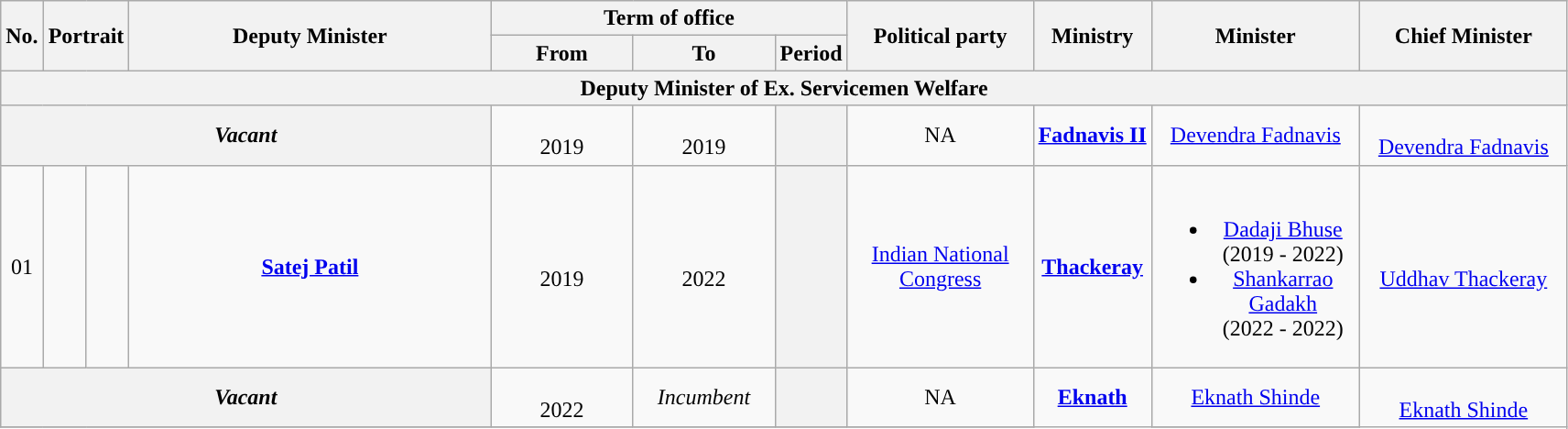<table class="wikitable" style="text-align:center">
<tr>
<th rowspan="2">No.</th>
<th rowspan="2" colspan="2">Portrait</th>
<th rowspan="2" style="width:16em">Deputy Minister<br></th>
<th colspan="3">Term of office</th>
<th rowspan="2" style="width:8em">Political party</th>
<th rowspan="2">Ministry</th>
<th rowspan="2" style="width:9em">Minister</th>
<th rowspan="2" style="width:9em">Chief Minister</th>
</tr>
<tr>
<th style="width:6em">From</th>
<th style="width:6em">To</th>
<th>Period</th>
</tr>
<tr>
<th colspan="11">Deputy Minister of Ex. Servicemen Welfare</th>
</tr>
<tr>
<th colspan="04"><strong><em>Vacant</em></strong></th>
<td><br>2019</td>
<td><br>2019</td>
<th></th>
<td>NA</td>
<td rowspan="1"><a href='#'><strong>Fadnavis II</strong></a></td>
<td><a href='#'>Devendra Fadnavis</a></td>
<td rowspan="1"> <br><a href='#'>Devendra Fadnavis</a></td>
</tr>
<tr>
<td>01</td>
<td style="color:inherit;background:"></td>
<td></td>
<td><strong><a href='#'>Satej Patil</a></strong> <br> </td>
<td><br>2019</td>
<td><br>2022</td>
<th></th>
<td><a href='#'>Indian National Congress</a></td>
<td rowspan="1"><a href='#'><strong>Thackeray</strong></a></td>
<td><br><ul><li><a href='#'>Dadaji Bhuse</a><br>(2019 - 2022)</li><li><a href='#'>Shankarrao Gadakh</a><br>(2022 - 2022)</li></ul></td>
<td rowspan="1"> <br><a href='#'>Uddhav Thackeray</a></td>
</tr>
<tr>
<th colspan="04"><strong><em>Vacant </em></strong></th>
<td><br>2022</td>
<td><em>Incumbent</em></td>
<th></th>
<td>NA</td>
<td rowspan="2"><a href='#'><strong>Eknath</strong></a></td>
<td><a href='#'>Eknath Shinde</a></td>
<td rowspan="2"> <br><a href='#'>Eknath Shinde</a></td>
</tr>
<tr>
</tr>
</table>
